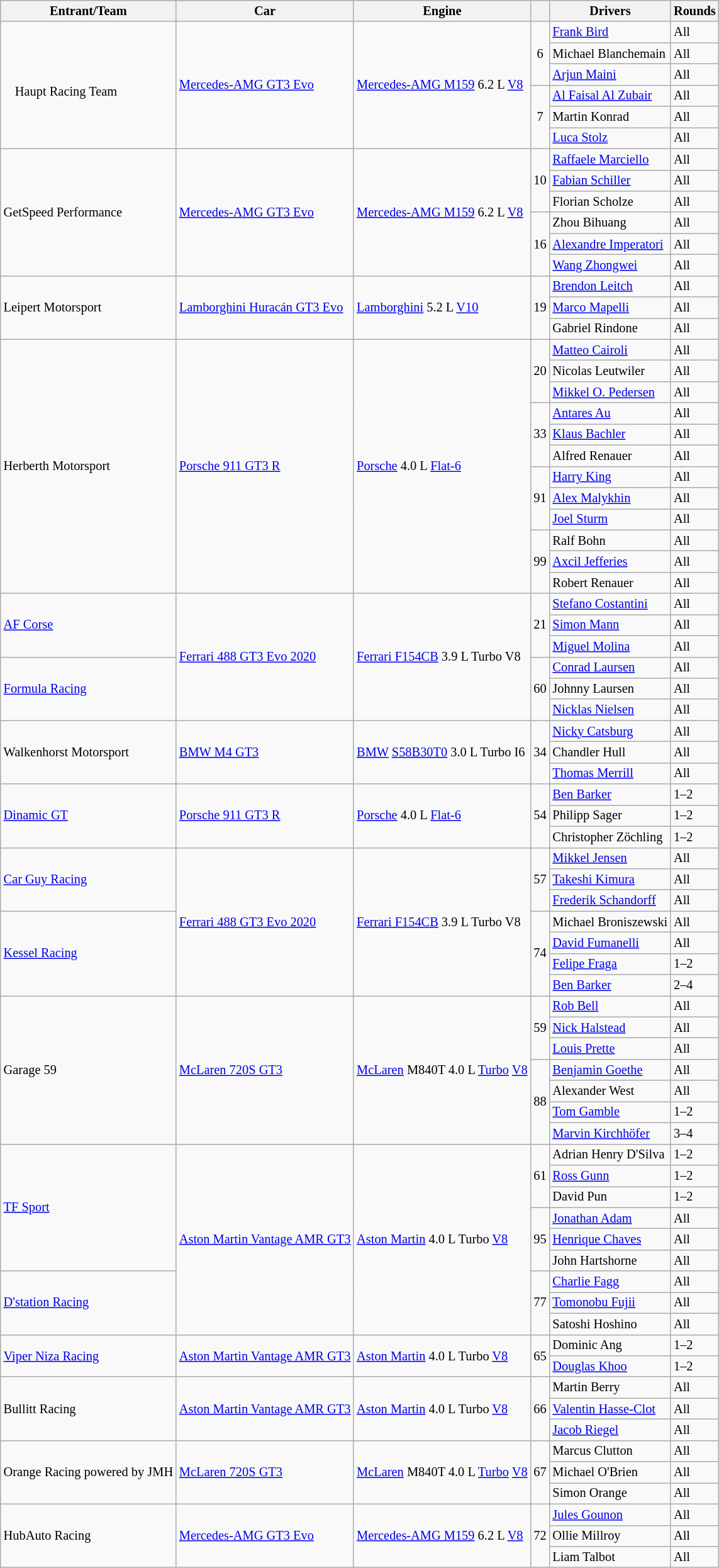<table class="wikitable" style="font-size: 85%">
<tr>
<th>Entrant/Team</th>
<th>Car</th>
<th>Engine</th>
<th></th>
<th>Drivers</th>
<th>Rounds</th>
</tr>
<tr>
<td rowspan=6><br><table style="float: left; border-top:transparent; border-right:transparent; border-bottom:transparent; border-left:transparent;">
<tr>
<td style=" border-top:transparent; border-right:transparent; border-bottom:transparent; border-left:transparent;" rowspan=16><br></td>
<td style=" border-top:transparent; border-right:transparent; border-bottom:transparent; border-left:transparent;">Haupt Racing Team</td>
</tr>
<tr>
</tr>
</table>
</td>
<td rowspan="6"><a href='#'>Mercedes-AMG GT3 Evo</a></td>
<td rowspan="6"><a href='#'>Mercedes-AMG M159</a> 6.2 L <a href='#'>V8</a></td>
<td rowspan="3" align="center">6</td>
<td> <a href='#'>Frank Bird</a></td>
<td>All</td>
</tr>
<tr>
<td> Michael Blanchemain</td>
<td>All</td>
</tr>
<tr>
<td> <a href='#'>Arjun Maini</a></td>
<td>All</td>
</tr>
<tr>
<td rowspan="3" align="center">7</td>
<td> <a href='#'>Al Faisal Al Zubair</a></td>
<td>All</td>
</tr>
<tr>
<td> Martin Konrad</td>
<td>All</td>
</tr>
<tr>
<td> <a href='#'>Luca Stolz</a></td>
<td>All</td>
</tr>
<tr>
<td rowspan="6"> GetSpeed Performance</td>
<td rowspan="6"><a href='#'>Mercedes-AMG GT3 Evo</a></td>
<td rowspan="6"><a href='#'>Mercedes-AMG M159</a> 6.2 L <a href='#'>V8</a></td>
<td rowspan="3" align="center">10</td>
<td> <a href='#'>Raffaele Marciello</a></td>
<td>All</td>
</tr>
<tr>
<td> <a href='#'>Fabian Schiller</a></td>
<td>All</td>
</tr>
<tr>
<td> Florian Scholze</td>
<td>All</td>
</tr>
<tr>
<td rowspan="3" align="center">16</td>
<td> Zhou Bihuang</td>
<td>All</td>
</tr>
<tr>
<td> <a href='#'>Alexandre Imperatori</a></td>
<td>All</td>
</tr>
<tr>
<td> <a href='#'>Wang Zhongwei</a></td>
<td>All</td>
</tr>
<tr>
<td rowspan="3"> Leipert Motorsport</td>
<td rowspan="3"><a href='#'>Lamborghini Huracán GT3 Evo</a></td>
<td rowspan="3"><a href='#'>Lamborghini</a> 5.2 L <a href='#'>V10</a></td>
<td rowspan="3" align="center">19</td>
<td> <a href='#'>Brendon Leitch</a></td>
<td>All</td>
</tr>
<tr>
<td> <a href='#'>Marco Mapelli</a></td>
<td>All</td>
</tr>
<tr>
<td> Gabriel Rindone</td>
<td>All</td>
</tr>
<tr>
<td rowspan="12"> Herberth Motorsport</td>
<td rowspan="12"><a href='#'>Porsche 911 GT3 R</a></td>
<td rowspan="12"><a href='#'>Porsche</a> 4.0 L <a href='#'>Flat-6</a></td>
<td rowspan="3" align="center">20</td>
<td> <a href='#'>Matteo Cairoli</a></td>
<td>All</td>
</tr>
<tr>
<td> Nicolas Leutwiler</td>
<td>All</td>
</tr>
<tr>
<td> <a href='#'>Mikkel O. Pedersen</a></td>
<td>All</td>
</tr>
<tr>
<td rowspan="3" align="center">33</td>
<td> <a href='#'>Antares Au</a></td>
<td>All</td>
</tr>
<tr>
<td> <a href='#'>Klaus Bachler</a></td>
<td>All</td>
</tr>
<tr>
<td> Alfred Renauer</td>
<td>All</td>
</tr>
<tr>
<td rowspan="3" align="center">91</td>
<td> <a href='#'>Harry King</a></td>
<td>All</td>
</tr>
<tr>
<td> <a href='#'>Alex Malykhin</a></td>
<td>All</td>
</tr>
<tr>
<td> <a href='#'>Joel Sturm</a></td>
<td>All</td>
</tr>
<tr>
<td rowspan="3" align="center">99</td>
<td> Ralf Bohn</td>
<td>All</td>
</tr>
<tr>
<td> <a href='#'>Axcil Jefferies</a></td>
<td>All</td>
</tr>
<tr>
<td> Robert Renauer</td>
<td>All</td>
</tr>
<tr>
<td rowspan="3"> <a href='#'>AF Corse</a></td>
<td rowspan="6"><a href='#'>Ferrari 488 GT3 Evo 2020</a></td>
<td rowspan="6"><a href='#'>Ferrari F154CB</a> 3.9 L Turbo V8</td>
<td rowspan="3" align="center">21</td>
<td> <a href='#'>Stefano Costantini</a></td>
<td>All</td>
</tr>
<tr>
<td> <a href='#'>Simon Mann</a></td>
<td>All</td>
</tr>
<tr>
<td> <a href='#'>Miguel Molina</a></td>
<td>All</td>
</tr>
<tr>
<td rowspan="3"> <a href='#'>Formula Racing</a></td>
<td rowspan="3" align="center">60</td>
<td> <a href='#'>Conrad Laursen</a></td>
<td>All</td>
</tr>
<tr>
<td> Johnny Laursen</td>
<td>All</td>
</tr>
<tr>
<td> <a href='#'>Nicklas Nielsen</a></td>
<td>All</td>
</tr>
<tr>
<td rowspan="3"> Walkenhorst Motorsport</td>
<td rowspan="3"><a href='#'>BMW M4 GT3</a></td>
<td rowspan="3"><a href='#'>BMW</a> <a href='#'>S58B30T0</a> 3.0 L Turbo I6</td>
<td rowspan="3" align="center">34</td>
<td> <a href='#'>Nicky Catsburg</a></td>
<td>All</td>
</tr>
<tr>
<td> Chandler Hull</td>
<td>All</td>
</tr>
<tr>
<td> <a href='#'>Thomas Merrill</a></td>
<td>All</td>
</tr>
<tr>
<td rowspan="3"> <a href='#'>Dinamic GT</a></td>
<td rowspan="3"><a href='#'>Porsche 911 GT3 R</a></td>
<td rowspan="3"><a href='#'>Porsche</a> 4.0 L <a href='#'>Flat-6</a></td>
<td rowspan="3" align="center">54</td>
<td> <a href='#'>Ben Barker</a></td>
<td>1–2</td>
</tr>
<tr>
<td> Philipp Sager</td>
<td>1–2</td>
</tr>
<tr>
<td> Christopher Zöchling</td>
<td>1–2</td>
</tr>
<tr>
<td rowspan="3"> <a href='#'>Car Guy Racing</a></td>
<td rowspan="7"><a href='#'>Ferrari 488 GT3 Evo 2020</a></td>
<td rowspan="7"><a href='#'>Ferrari F154CB</a> 3.9 L Turbo V8</td>
<td rowspan="3" align="center">57</td>
<td> <a href='#'>Mikkel Jensen</a></td>
<td>All</td>
</tr>
<tr>
<td> <a href='#'>Takeshi Kimura</a></td>
<td>All</td>
</tr>
<tr>
<td> <a href='#'>Frederik Schandorff</a></td>
<td>All</td>
</tr>
<tr>
<td rowspan="4"> <a href='#'>Kessel Racing</a></td>
<td rowspan="4" align="center">74</td>
<td> Michael Broniszewski</td>
<td>All</td>
</tr>
<tr>
<td> <a href='#'>David Fumanelli</a></td>
<td>All</td>
</tr>
<tr>
<td> <a href='#'>Felipe Fraga</a></td>
<td>1–2</td>
</tr>
<tr>
<td> <a href='#'>Ben Barker</a></td>
<td>2–4</td>
</tr>
<tr>
<td rowspan="7"> Garage 59</td>
<td rowspan="7"><a href='#'>McLaren 720S GT3</a></td>
<td rowspan="7"><a href='#'>McLaren</a> M840T 4.0 L <a href='#'>Turbo</a> <a href='#'>V8</a></td>
<td rowspan="3" align="center">59</td>
<td> <a href='#'>Rob Bell</a></td>
<td>All</td>
</tr>
<tr>
<td> <a href='#'>Nick Halstead</a></td>
<td>All</td>
</tr>
<tr>
<td> <a href='#'>Louis Prette</a></td>
<td>All</td>
</tr>
<tr>
<td rowspan="4" align="center">88</td>
<td> <a href='#'>Benjamin Goethe</a></td>
<td>All</td>
</tr>
<tr>
<td> Alexander West</td>
<td>All</td>
</tr>
<tr>
<td> <a href='#'>Tom Gamble</a></td>
<td>1–2</td>
</tr>
<tr>
<td> <a href='#'>Marvin Kirchhöfer</a></td>
<td>3–4</td>
</tr>
<tr>
<td rowspan="6"> <a href='#'>TF Sport</a></td>
<td rowspan="9"><a href='#'>Aston Martin Vantage AMR GT3</a></td>
<td rowspan="9"><a href='#'>Aston Martin</a> 4.0 L Turbo <a href='#'>V8</a></td>
<td rowspan="3" align="center">61</td>
<td> Adrian Henry D'Silva</td>
<td>1–2</td>
</tr>
<tr>
<td> <a href='#'>Ross Gunn</a></td>
<td>1–2</td>
</tr>
<tr>
<td> David Pun</td>
<td>1–2</td>
</tr>
<tr>
<td rowspan="3" align="center">95</td>
<td> <a href='#'>Jonathan Adam</a></td>
<td>All</td>
</tr>
<tr>
<td> <a href='#'>Henrique Chaves</a></td>
<td>All</td>
</tr>
<tr>
<td> John Hartshorne</td>
<td>All</td>
</tr>
<tr>
<td rowspan="3"> <a href='#'>D'station Racing</a></td>
<td rowspan="3" align="center">77</td>
<td> <a href='#'>Charlie Fagg</a></td>
<td>All</td>
</tr>
<tr>
<td> <a href='#'>Tomonobu Fujii</a></td>
<td>All</td>
</tr>
<tr>
<td> Satoshi Hoshino</td>
<td>All</td>
</tr>
<tr>
<td rowspan="2"> <a href='#'>Viper Niza Racing</a></td>
<td rowspan="2"><a href='#'>Aston Martin Vantage AMR GT3</a></td>
<td rowspan="2"><a href='#'>Aston Martin</a> 4.0 L Turbo <a href='#'>V8</a></td>
<td rowspan="2" align="center">65</td>
<td> Dominic Ang</td>
<td>1–2</td>
</tr>
<tr>
<td> <a href='#'>Douglas Khoo</a></td>
<td>1–2</td>
</tr>
<tr>
<td rowspan="3"> Bullitt Racing</td>
<td rowspan="3"><a href='#'>Aston Martin Vantage AMR GT3</a></td>
<td rowspan="3"><a href='#'>Aston Martin</a> 4.0 L Turbo <a href='#'>V8</a></td>
<td rowspan="3" align="center">66</td>
<td> Martin Berry</td>
<td>All</td>
</tr>
<tr>
<td> <a href='#'>Valentin Hasse-Clot</a></td>
<td>All</td>
</tr>
<tr>
<td> <a href='#'>Jacob Riegel</a></td>
<td>All</td>
</tr>
<tr>
<td rowspan="3"> Orange Racing powered by JMH</td>
<td rowspan="3"><a href='#'>McLaren 720S GT3</a></td>
<td rowspan="3"><a href='#'>McLaren</a> M840T 4.0 L <a href='#'>Turbo</a> <a href='#'>V8</a></td>
<td rowspan="3" align="center">67</td>
<td> Marcus Clutton</td>
<td>All</td>
</tr>
<tr>
<td> Michael O'Brien</td>
<td>All</td>
</tr>
<tr>
<td> Simon Orange</td>
<td>All</td>
</tr>
<tr>
<td rowspan="3"> HubAuto Racing</td>
<td rowspan="3"><a href='#'>Mercedes-AMG GT3 Evo</a></td>
<td rowspan="3"><a href='#'>Mercedes-AMG M159</a> 6.2 L <a href='#'>V8</a></td>
<td rowspan="3" align="center">72</td>
<td> <a href='#'>Jules Gounon</a></td>
<td>All</td>
</tr>
<tr>
<td> Ollie Millroy</td>
<td>All</td>
</tr>
<tr>
<td> Liam Talbot</td>
<td>All</td>
</tr>
</table>
